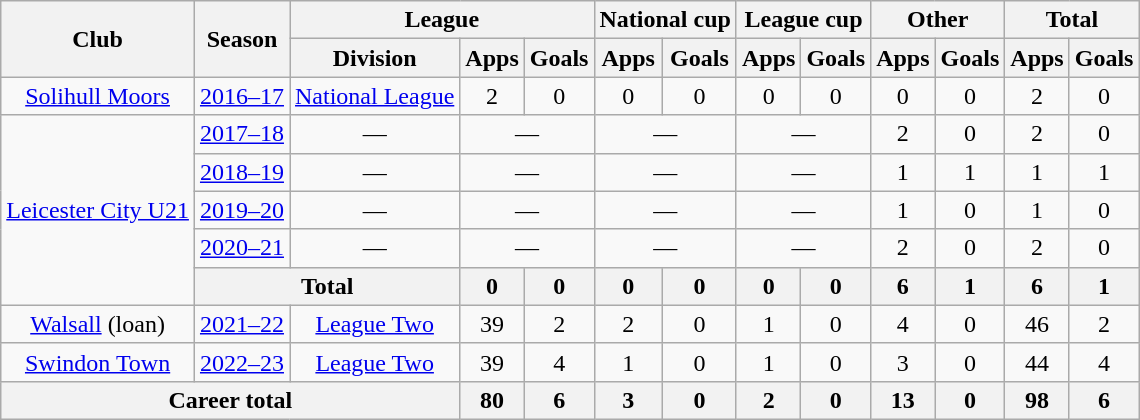<table class="wikitable" style="text-align:center">
<tr>
<th rowspan="2">Club</th>
<th rowspan="2">Season</th>
<th colspan="3">League</th>
<th colspan="2">National cup</th>
<th colspan="2">League cup</th>
<th colspan="2">Other</th>
<th colspan="2">Total</th>
</tr>
<tr>
<th>Division</th>
<th>Apps</th>
<th>Goals</th>
<th>Apps</th>
<th>Goals</th>
<th>Apps</th>
<th>Goals</th>
<th>Apps</th>
<th>Goals</th>
<th>Apps</th>
<th>Goals</th>
</tr>
<tr>
<td><a href='#'>Solihull Moors</a></td>
<td><a href='#'>2016–17</a></td>
<td colspan=1><a href='#'>National League</a></td>
<td>2</td>
<td>0</td>
<td>0</td>
<td>0</td>
<td>0</td>
<td>0</td>
<td>0</td>
<td>0</td>
<td>2</td>
<td>0</td>
</tr>
<tr>
<td rowspan="5"><a href='#'>Leicester City U21</a></td>
<td><a href='#'>2017–18</a></td>
<td colspan=1>—</td>
<td colspan=2>—</td>
<td colspan=2>—</td>
<td colspan=2>—</td>
<td>2</td>
<td>0</td>
<td>2</td>
<td>0</td>
</tr>
<tr>
<td><a href='#'>2018–19</a></td>
<td colspan=1>—</td>
<td colspan=2>—</td>
<td colspan=2>—</td>
<td colspan=2>—</td>
<td>1</td>
<td>1</td>
<td>1</td>
<td>1</td>
</tr>
<tr>
<td><a href='#'>2019–20</a></td>
<td colspan=1>—</td>
<td colspan=2>—</td>
<td colspan=2>—</td>
<td colspan=2>—</td>
<td>1</td>
<td>0</td>
<td>1</td>
<td>0</td>
</tr>
<tr>
<td><a href='#'>2020–21</a></td>
<td colspan=1>—</td>
<td colspan=2>—</td>
<td colspan=2>—</td>
<td colspan=2>—</td>
<td>2</td>
<td>0</td>
<td>2</td>
<td>0</td>
</tr>
<tr>
<th colspan="2">Total</th>
<th>0</th>
<th>0</th>
<th>0</th>
<th>0</th>
<th>0</th>
<th>0</th>
<th>6</th>
<th>1</th>
<th>6</th>
<th>1</th>
</tr>
<tr>
<td><a href='#'>Walsall</a> (loan)</td>
<td><a href='#'>2021–22</a></td>
<td><a href='#'>League Two</a></td>
<td>39</td>
<td>2</td>
<td>2</td>
<td>0</td>
<td>1</td>
<td>0</td>
<td>4</td>
<td>0</td>
<td>46</td>
<td>2</td>
</tr>
<tr>
<td><a href='#'>Swindon Town</a></td>
<td><a href='#'>2022–23</a></td>
<td><a href='#'>League Two</a></td>
<td>39</td>
<td>4</td>
<td>1</td>
<td>0</td>
<td>1</td>
<td>0</td>
<td>3</td>
<td>0</td>
<td>44</td>
<td>4</td>
</tr>
<tr>
<th colspan="3">Career total</th>
<th>80</th>
<th>6</th>
<th>3</th>
<th>0</th>
<th>2</th>
<th>0</th>
<th>13</th>
<th>0</th>
<th>98</th>
<th>6</th>
</tr>
</table>
